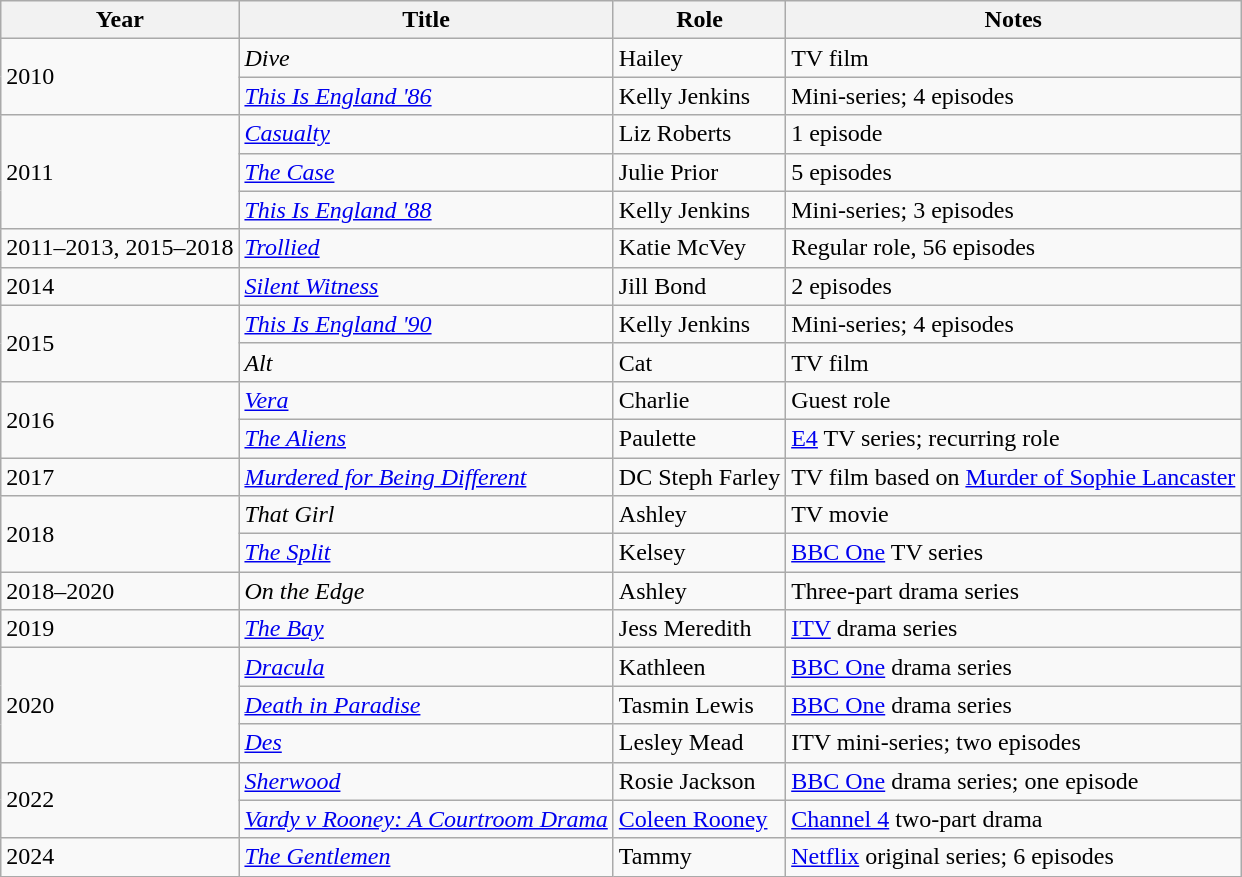<table class="wikitable sortable">
<tr>
<th>Year</th>
<th>Title</th>
<th>Role</th>
<th>Notes</th>
</tr>
<tr>
<td rowspan="2">2010</td>
<td><em>Dive</em></td>
<td>Hailey</td>
<td>TV film</td>
</tr>
<tr>
<td><em><a href='#'>This Is England '86</a></em></td>
<td>Kelly Jenkins</td>
<td>Mini-series; 4 episodes</td>
</tr>
<tr>
<td rowspan="3">2011</td>
<td><em><a href='#'>Casualty</a></em></td>
<td>Liz Roberts</td>
<td>1 episode</td>
</tr>
<tr>
<td><em><a href='#'>The Case</a></em></td>
<td>Julie Prior</td>
<td>5 episodes</td>
</tr>
<tr>
<td><em><a href='#'>This Is England '88</a></em></td>
<td>Kelly Jenkins</td>
<td>Mini-series; 3 episodes</td>
</tr>
<tr>
<td>2011–2013, 2015–2018</td>
<td><em><a href='#'>Trollied</a></em></td>
<td>Katie McVey</td>
<td>Regular role, 56 episodes</td>
</tr>
<tr>
<td>2014</td>
<td><em><a href='#'>Silent Witness</a></em></td>
<td>Jill Bond</td>
<td>2 episodes</td>
</tr>
<tr>
<td rowspan="2">2015</td>
<td><em><a href='#'>This Is England '90</a></em></td>
<td>Kelly Jenkins</td>
<td>Mini-series; 4 episodes</td>
</tr>
<tr>
<td><em>Alt</em></td>
<td>Cat</td>
<td>TV film</td>
</tr>
<tr>
<td rowspan="2">2016</td>
<td><em><a href='#'>Vera</a></em></td>
<td>Charlie</td>
<td>Guest role</td>
</tr>
<tr>
<td><em><a href='#'>The Aliens</a></em></td>
<td>Paulette</td>
<td><a href='#'>E4</a> TV series; recurring role</td>
</tr>
<tr>
<td>2017</td>
<td><em><a href='#'>Murdered for Being Different</a></em></td>
<td>DC Steph Farley</td>
<td>TV film based on <a href='#'>Murder of Sophie Lancaster</a></td>
</tr>
<tr>
<td rowspan="2">2018</td>
<td><em>That Girl</em></td>
<td>Ashley</td>
<td>TV movie</td>
</tr>
<tr>
<td><em><a href='#'>The Split</a></em></td>
<td>Kelsey</td>
<td><a href='#'>BBC One</a> TV series</td>
</tr>
<tr>
<td>2018–2020</td>
<td><em>On the Edge</em></td>
<td>Ashley</td>
<td>Three-part drama series</td>
</tr>
<tr>
<td>2019</td>
<td><em><a href='#'>The Bay</a></em></td>
<td>Jess Meredith</td>
<td><a href='#'>ITV</a> drama series</td>
</tr>
<tr>
<td rowspan="3">2020</td>
<td><em><a href='#'>Dracula</a></em></td>
<td>Kathleen</td>
<td><a href='#'>BBC One</a> drama series</td>
</tr>
<tr>
<td><em><a href='#'>Death in Paradise</a></em></td>
<td>Tasmin Lewis</td>
<td><a href='#'>BBC One</a> drama series</td>
</tr>
<tr>
<td><em><a href='#'>Des</a></em></td>
<td>Lesley Mead</td>
<td>ITV mini-series; two episodes</td>
</tr>
<tr>
<td rowspan="2">2022</td>
<td><em><a href='#'>Sherwood</a></em></td>
<td>Rosie Jackson</td>
<td><a href='#'>BBC One</a> drama series; one episode</td>
</tr>
<tr>
<td><em><a href='#'>Vardy v Rooney: A Courtroom Drama</a></em></td>
<td><a href='#'>Coleen Rooney</a></td>
<td><a href='#'>Channel 4</a> two-part drama</td>
</tr>
<tr>
<td>2024</td>
<td><em><a href='#'> The Gentlemen</a></em></td>
<td>Tammy</td>
<td><a href='#'>Netflix</a> original series; 6 episodes</td>
</tr>
</table>
